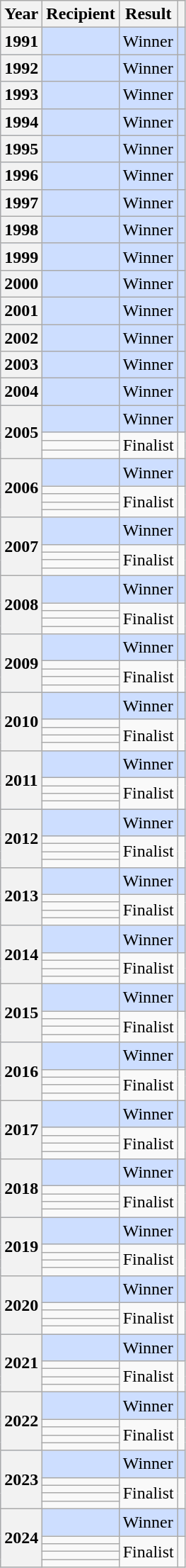<table class="wikitable sortable mw-collapsible">
<tr>
<th scope="col">Year</th>
<th scope="col">Recipient</th>
<th scope="col">Result</th>
<th scope="col"></th>
</tr>
<tr style="background:#cddeff">
<th>1991</th>
<td></td>
<td>Winner</td>
<td></td>
</tr>
<tr style="background:#cddeff">
<th>1992</th>
<td></td>
<td>Winner</td>
<td></td>
</tr>
<tr style="background:#cddeff">
<th>1993</th>
<td></td>
<td>Winner</td>
<td></td>
</tr>
<tr style="background:#cddeff">
<th>1994</th>
<td></td>
<td>Winner</td>
<td></td>
</tr>
<tr style="background:#cddeff">
<th>1995</th>
<td></td>
<td>Winner</td>
<td></td>
</tr>
<tr style="background:#cddeff">
<th>1996</th>
<td></td>
<td>Winner</td>
<td></td>
</tr>
<tr style="background:#cddeff">
<th>1997</th>
<td></td>
<td>Winner</td>
<td></td>
</tr>
<tr style="background:#cddeff">
<th>1998</th>
<td></td>
<td>Winner</td>
<td></td>
</tr>
<tr style="background:#cddeff">
<th>1999</th>
<td></td>
<td>Winner</td>
<td></td>
</tr>
<tr style="background:#cddeff">
<th>2000</th>
<td></td>
<td>Winner</td>
<td></td>
</tr>
<tr style="background:#cddeff">
<th>2001</th>
<td></td>
<td>Winner</td>
<td></td>
</tr>
<tr style="background:#cddeff">
<th>2002</th>
<td></td>
<td>Winner</td>
<td></td>
</tr>
<tr style="background:#cddeff">
<th>2003</th>
<td></td>
<td>Winner</td>
<td></td>
</tr>
<tr style="background:#cddeff">
<th>2004</th>
<td></td>
<td>Winner</td>
<td></td>
</tr>
<tr style="background:#cddeff">
<th rowspan="4">2005</th>
<td></td>
<td>Winner</td>
<td></td>
</tr>
<tr>
<td></td>
<td rowspan="3">Finalist</td>
<td rowspan="3"></td>
</tr>
<tr>
<td></td>
</tr>
<tr>
<td></td>
</tr>
<tr style="background:#cddeff">
<th rowspan="5">2006</th>
<td></td>
<td>Winner</td>
<td></td>
</tr>
<tr>
<td></td>
<td rowspan="4">Finalist</td>
<td rowspan="4"></td>
</tr>
<tr>
<td></td>
</tr>
<tr>
<td></td>
</tr>
<tr>
<td></td>
</tr>
<tr style="background:#cddeff">
<th rowspan="5">2007</th>
<td></td>
<td>Winner</td>
<td></td>
</tr>
<tr>
<td></td>
<td rowspan="4">Finalist</td>
<td rowspan="4"></td>
</tr>
<tr>
<td></td>
</tr>
<tr>
<td></td>
</tr>
<tr>
<td></td>
</tr>
<tr style="background:#cddeff">
<th rowspan="5">2008</th>
<td></td>
<td>Winner</td>
<td></td>
</tr>
<tr>
<td></td>
<td rowspan="4">Finalist</td>
<td rowspan="4"></td>
</tr>
<tr>
<td></td>
</tr>
<tr>
<td></td>
</tr>
<tr>
<td></td>
</tr>
<tr style="background:#cddeff">
<th rowspan="5">2009</th>
<td></td>
<td>Winner</td>
<td></td>
</tr>
<tr>
<td></td>
<td rowspan="4">Finalist</td>
<td rowspan="4"></td>
</tr>
<tr>
<td></td>
</tr>
<tr>
<td></td>
</tr>
<tr>
<td></td>
</tr>
<tr style="background:#cddeff">
<th rowspan="5">2010</th>
<td></td>
<td>Winner</td>
<td></td>
</tr>
<tr>
<td></td>
<td rowspan="4">Finalist</td>
<td rowspan="4"></td>
</tr>
<tr>
<td></td>
</tr>
<tr>
<td></td>
</tr>
<tr>
<td></td>
</tr>
<tr style="background:#cddeff">
<th rowspan="5">2011</th>
<td></td>
<td>Winner</td>
<td></td>
</tr>
<tr>
<td></td>
<td rowspan="4">Finalist</td>
<td rowspan="4"></td>
</tr>
<tr>
<td></td>
</tr>
<tr>
<td></td>
</tr>
<tr>
<td></td>
</tr>
<tr style="background:#cddeff">
<th rowspan="5">2012</th>
<td></td>
<td>Winner</td>
<td></td>
</tr>
<tr>
<td></td>
<td rowspan="4">Finalist</td>
<td rowspan="4"></td>
</tr>
<tr>
<td></td>
</tr>
<tr>
<td></td>
</tr>
<tr>
<td></td>
</tr>
<tr style="background:#cddeff">
<th rowspan="5">2013</th>
<td></td>
<td>Winner</td>
<td></td>
</tr>
<tr>
<td></td>
<td rowspan="4">Finalist</td>
<td rowspan="4"></td>
</tr>
<tr>
<td></td>
</tr>
<tr>
<td></td>
</tr>
<tr>
<td></td>
</tr>
<tr style="background:#cddeff">
<th rowspan="5">2014</th>
<td></td>
<td>Winner</td>
<td></td>
</tr>
<tr>
<td></td>
<td rowspan="4">Finalist</td>
<td rowspan="4"></td>
</tr>
<tr>
<td></td>
</tr>
<tr>
<td></td>
</tr>
<tr>
<td></td>
</tr>
<tr style="background:#cddeff">
<th rowspan="5">2015</th>
<td></td>
<td>Winner</td>
<td></td>
</tr>
<tr>
<td></td>
<td rowspan="4">Finalist</td>
<td rowspan="4"></td>
</tr>
<tr>
<td></td>
</tr>
<tr>
<td></td>
</tr>
<tr>
<td></td>
</tr>
<tr style="background:#cddeff">
<th rowspan="5">2016</th>
<td></td>
<td>Winner</td>
<td></td>
</tr>
<tr>
<td></td>
<td rowspan="4">Finalist</td>
<td rowspan="4"></td>
</tr>
<tr>
<td></td>
</tr>
<tr>
<td></td>
</tr>
<tr>
<td></td>
</tr>
<tr style="background:#cddeff">
<th rowspan="5">2017</th>
<td></td>
<td>Winner</td>
<td></td>
</tr>
<tr>
<td></td>
<td rowspan="4">Finalist</td>
<td rowspan="4"></td>
</tr>
<tr>
<td></td>
</tr>
<tr>
<td></td>
</tr>
<tr>
<td></td>
</tr>
<tr style="background:#cddeff">
<th rowspan="5">2018</th>
<td></td>
<td>Winner</td>
<td></td>
</tr>
<tr>
<td></td>
<td rowspan="4">Finalist</td>
<td rowspan="4"></td>
</tr>
<tr>
<td></td>
</tr>
<tr>
<td></td>
</tr>
<tr>
<td></td>
</tr>
<tr style="background:#cddeff">
<th rowspan="5">2019</th>
<td></td>
<td>Winner</td>
<td></td>
</tr>
<tr>
<td></td>
<td rowspan="4">Finalist</td>
<td rowspan="4"></td>
</tr>
<tr>
<td></td>
</tr>
<tr>
<td></td>
</tr>
<tr>
<td></td>
</tr>
<tr style="background:#cddeff">
<th rowspan="5">2020</th>
<td></td>
<td>Winner</td>
<td></td>
</tr>
<tr>
<td></td>
<td rowspan="4">Finalist</td>
<td rowspan="4"></td>
</tr>
<tr>
<td></td>
</tr>
<tr>
<td></td>
</tr>
<tr>
<td></td>
</tr>
<tr style="background:#cddeff">
<th rowspan="5">2021</th>
<td></td>
<td>Winner</td>
<td></td>
</tr>
<tr>
<td></td>
<td rowspan="4">Finalist</td>
<td rowspan="4"></td>
</tr>
<tr>
<td></td>
</tr>
<tr>
<td></td>
</tr>
<tr>
<td></td>
</tr>
<tr style="background:#cddeff">
<th rowspan="5">2022</th>
<td></td>
<td>Winner</td>
<td></td>
</tr>
<tr>
<td></td>
<td rowspan="4">Finalist</td>
<td rowspan="4"></td>
</tr>
<tr>
<td></td>
</tr>
<tr>
<td></td>
</tr>
<tr>
<td></td>
</tr>
<tr style="background:#cddeff">
<th rowspan="5">2023</th>
<td></td>
<td>Winner</td>
<td></td>
</tr>
<tr>
<td></td>
<td rowspan="4">Finalist</td>
<td rowspan="4"></td>
</tr>
<tr>
<td></td>
</tr>
<tr>
<td></td>
</tr>
<tr>
<td></td>
</tr>
<tr style="background:#cddeff">
<th rowspan="5">2024</th>
<td></td>
<td>Winner</td>
<td></td>
</tr>
<tr>
<td></td>
<td rowspan="4">Finalist</td>
<td rowspan="4"></td>
</tr>
<tr>
<td></td>
</tr>
<tr>
<td></td>
</tr>
<tr>
<td></td>
</tr>
</table>
